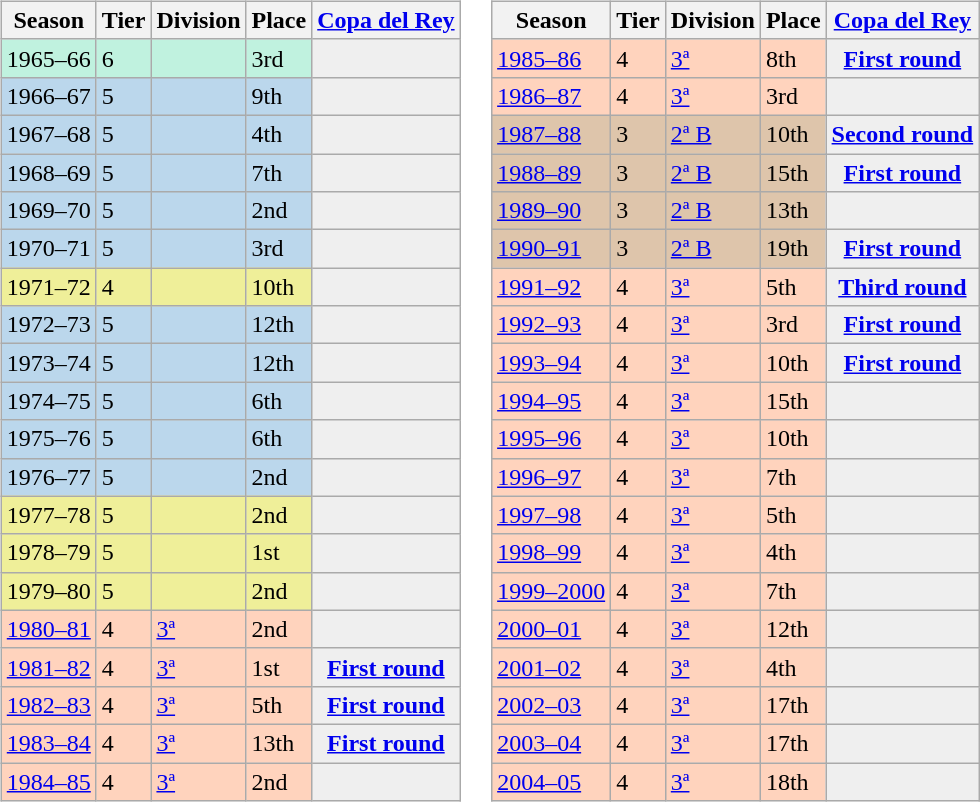<table>
<tr>
<td valign="top" width=0%><br><table class="wikitable">
<tr style="background:#f0f6fa;">
<th>Season</th>
<th>Tier</th>
<th>Division</th>
<th>Place</th>
<th><a href='#'>Copa del Rey</a></th>
</tr>
<tr>
<td style="background:#C0F2DF;">1965–66</td>
<td style="background:#C0F2DF;">6</td>
<td style="background:#C0F2DF;"></td>
<td style="background:#C0F2DF;">3rd</td>
<th style="background:#efefef;"></th>
</tr>
<tr>
<td style="background:#BBD7EC;">1966–67</td>
<td style="background:#BBD7EC;">5</td>
<td style="background:#BBD7EC;"></td>
<td style="background:#BBD7EC;">9th</td>
<td style="background:#efefef;"></td>
</tr>
<tr>
<td style="background:#BBD7EC;">1967–68</td>
<td style="background:#BBD7EC;">5</td>
<td style="background:#BBD7EC;"></td>
<td style="background:#BBD7EC;">4th</td>
<td style="background:#efefef;"></td>
</tr>
<tr>
<td style="background:#BBD7EC;">1968–69</td>
<td style="background:#BBD7EC;">5</td>
<td style="background:#BBD7EC;"></td>
<td style="background:#BBD7EC;">7th</td>
<td style="background:#efefef;"></td>
</tr>
<tr>
<td style="background:#BBD7EC;">1969–70</td>
<td style="background:#BBD7EC;">5</td>
<td style="background:#BBD7EC;"></td>
<td style="background:#BBD7EC;">2nd</td>
<td style="background:#efefef;"></td>
</tr>
<tr>
<td style="background:#BBD7EC;">1970–71</td>
<td style="background:#BBD7EC;">5</td>
<td style="background:#BBD7EC;"></td>
<td style="background:#BBD7EC;">3rd</td>
<td style="background:#efefef;"></td>
</tr>
<tr>
<td style="background:#EFEF99;">1971–72</td>
<td style="background:#EFEF99;">4</td>
<td style="background:#EFEF99;"></td>
<td style="background:#EFEF99;">10th</td>
<td style="background:#efefef;"></td>
</tr>
<tr>
<td style="background:#BBD7EC;">1972–73</td>
<td style="background:#BBD7EC;">5</td>
<td style="background:#BBD7EC;"></td>
<td style="background:#BBD7EC;">12th</td>
<td style="background:#efefef;"></td>
</tr>
<tr>
<td style="background:#BBD7EC;">1973–74</td>
<td style="background:#BBD7EC;">5</td>
<td style="background:#BBD7EC;"></td>
<td style="background:#BBD7EC;">12th</td>
<td style="background:#efefef;"></td>
</tr>
<tr>
<td style="background:#BBD7EC;">1974–75</td>
<td style="background:#BBD7EC;">5</td>
<td style="background:#BBD7EC;"></td>
<td style="background:#BBD7EC;">6th</td>
<td style="background:#efefef;"></td>
</tr>
<tr>
<td style="background:#BBD7EC;">1975–76</td>
<td style="background:#BBD7EC;">5</td>
<td style="background:#BBD7EC;"></td>
<td style="background:#BBD7EC;">6th</td>
<td style="background:#efefef;"></td>
</tr>
<tr>
<td style="background:#BBD7EC;">1976–77</td>
<td style="background:#BBD7EC;">5</td>
<td style="background:#BBD7EC;"></td>
<td style="background:#BBD7EC;">2nd</td>
<td style="background:#efefef;"></td>
</tr>
<tr>
<td style="background:#EFEF99;">1977–78</td>
<td style="background:#EFEF99;">5</td>
<td style="background:#EFEF99;"></td>
<td style="background:#EFEF99;">2nd</td>
<td style="background:#efefef;"></td>
</tr>
<tr>
<td style="background:#EFEF99;">1978–79</td>
<td style="background:#EFEF99;">5</td>
<td style="background:#EFEF99;"></td>
<td style="background:#EFEF99;">1st</td>
<td style="background:#efefef;"></td>
</tr>
<tr>
<td style="background:#EFEF99;">1979–80</td>
<td style="background:#EFEF99;">5</td>
<td style="background:#EFEF99;"></td>
<td style="background:#EFEF99;">2nd</td>
<td style="background:#efefef;"></td>
</tr>
<tr>
<td style="background:#FFD3BD;"><a href='#'>1980–81</a></td>
<td style="background:#FFD3BD;">4</td>
<td style="background:#FFD3BD;"><a href='#'>3ª</a></td>
<td style="background:#FFD3BD;">2nd</td>
<td style="background:#efefef;"></td>
</tr>
<tr>
<td style="background:#FFD3BD;"><a href='#'>1981–82</a></td>
<td style="background:#FFD3BD;">4</td>
<td style="background:#FFD3BD;"><a href='#'>3ª</a></td>
<td style="background:#FFD3BD;">1st</td>
<th style="background:#efefef;"><a href='#'>First round</a></th>
</tr>
<tr>
<td style="background:#FFD3BD;"><a href='#'>1982–83</a></td>
<td style="background:#FFD3BD;">4</td>
<td style="background:#FFD3BD;"><a href='#'>3ª</a></td>
<td style="background:#FFD3BD;">5th</td>
<th style="background:#efefef;"><a href='#'>First round</a></th>
</tr>
<tr>
<td style="background:#FFD3BD;"><a href='#'>1983–84</a></td>
<td style="background:#FFD3BD;">4</td>
<td style="background:#FFD3BD;"><a href='#'>3ª</a></td>
<td style="background:#FFD3BD;">13th</td>
<th style="background:#efefef;"><a href='#'>First round</a></th>
</tr>
<tr>
<td style="background:#FFD3BD;"><a href='#'>1984–85</a></td>
<td style="background:#FFD3BD;">4</td>
<td style="background:#FFD3BD;"><a href='#'>3ª</a></td>
<td style="background:#FFD3BD;">2nd</td>
<td style="background:#efefef;"></td>
</tr>
</table>
</td>
<td valign="top" width=0%><br><table class="wikitable">
<tr style="background:#f0f6fa;">
<th>Season</th>
<th>Tier</th>
<th>Division</th>
<th>Place</th>
<th><a href='#'>Copa del Rey</a></th>
</tr>
<tr>
<td style="background:#FFD3BD;"><a href='#'>1985–86</a></td>
<td style="background:#FFD3BD;">4</td>
<td style="background:#FFD3BD;"><a href='#'>3ª</a></td>
<td style="background:#FFD3BD;">8th</td>
<th style="background:#efefef;"><a href='#'>First round</a></th>
</tr>
<tr>
<td style="background:#FFD3BD;"><a href='#'>1986–87</a></td>
<td style="background:#FFD3BD;">4</td>
<td style="background:#FFD3BD;"><a href='#'>3ª</a></td>
<td style="background:#FFD3BD;">3rd</td>
<td style="background:#efefef;"></td>
</tr>
<tr>
<td style="background:#DEC5AB;"><a href='#'>1987–88</a></td>
<td style="background:#DEC5AB;">3</td>
<td style="background:#DEC5AB;"><a href='#'>2ª B</a></td>
<td style="background:#DEC5AB;">10th</td>
<th style="background:#efefef;"><a href='#'>Second round</a></th>
</tr>
<tr>
<td style="background:#DEC5AB;"><a href='#'>1988–89</a></td>
<td style="background:#DEC5AB;">3</td>
<td style="background:#DEC5AB;"><a href='#'>2ª B</a></td>
<td style="background:#DEC5AB;">15th</td>
<th style="background:#efefef;"><a href='#'>First round</a></th>
</tr>
<tr>
<td style="background:#DEC5AB;"><a href='#'>1989–90</a></td>
<td style="background:#DEC5AB;">3</td>
<td style="background:#DEC5AB;"><a href='#'>2ª B</a></td>
<td style="background:#DEC5AB;">13th</td>
<td style="background:#efefef;"></td>
</tr>
<tr>
<td style="background:#DEC5AB;"><a href='#'>1990–91</a></td>
<td style="background:#DEC5AB;">3</td>
<td style="background:#DEC5AB;"><a href='#'>2ª B</a></td>
<td style="background:#DEC5AB;">19th</td>
<th style="background:#efefef;"><a href='#'>First round</a></th>
</tr>
<tr>
<td style="background:#FFD3BD;"><a href='#'>1991–92</a></td>
<td style="background:#FFD3BD;">4</td>
<td style="background:#FFD3BD;"><a href='#'>3ª</a></td>
<td style="background:#FFD3BD;">5th</td>
<th style="background:#efefef;"><a href='#'>Third round</a></th>
</tr>
<tr>
<td style="background:#FFD3BD;"><a href='#'>1992–93</a></td>
<td style="background:#FFD3BD;">4</td>
<td style="background:#FFD3BD;"><a href='#'>3ª</a></td>
<td style="background:#FFD3BD;">3rd</td>
<th style="background:#efefef;"><a href='#'>First round</a></th>
</tr>
<tr>
<td style="background:#FFD3BD;"><a href='#'>1993–94</a></td>
<td style="background:#FFD3BD;">4</td>
<td style="background:#FFD3BD;"><a href='#'>3ª</a></td>
<td style="background:#FFD3BD;">10th</td>
<th style="background:#efefef;"><a href='#'>First round</a></th>
</tr>
<tr>
<td style="background:#FFD3BD;"><a href='#'>1994–95</a></td>
<td style="background:#FFD3BD;">4</td>
<td style="background:#FFD3BD;"><a href='#'>3ª</a></td>
<td style="background:#FFD3BD;">15th</td>
<td style="background:#efefef;"></td>
</tr>
<tr>
<td style="background:#FFD3BD;"><a href='#'>1995–96</a></td>
<td style="background:#FFD3BD;">4</td>
<td style="background:#FFD3BD;"><a href='#'>3ª</a></td>
<td style="background:#FFD3BD;">10th</td>
<td style="background:#efefef;"></td>
</tr>
<tr>
<td style="background:#FFD3BD;"><a href='#'>1996–97</a></td>
<td style="background:#FFD3BD;">4</td>
<td style="background:#FFD3BD;"><a href='#'>3ª</a></td>
<td style="background:#FFD3BD;">7th</td>
<td style="background:#efefef;"></td>
</tr>
<tr>
<td style="background:#FFD3BD;"><a href='#'>1997–98</a></td>
<td style="background:#FFD3BD;">4</td>
<td style="background:#FFD3BD;"><a href='#'>3ª</a></td>
<td style="background:#FFD3BD;">5th</td>
<td style="background:#efefef;"></td>
</tr>
<tr>
<td style="background:#FFD3BD;"><a href='#'>1998–99</a></td>
<td style="background:#FFD3BD;">4</td>
<td style="background:#FFD3BD;"><a href='#'>3ª</a></td>
<td style="background:#FFD3BD;">4th</td>
<td style="background:#efefef;"></td>
</tr>
<tr>
<td style="background:#FFD3BD;"><a href='#'>1999–2000</a></td>
<td style="background:#FFD3BD;">4</td>
<td style="background:#FFD3BD;"><a href='#'>3ª</a></td>
<td style="background:#FFD3BD;">7th</td>
<td style="background:#efefef;"></td>
</tr>
<tr>
<td style="background:#FFD3BD;"><a href='#'>2000–01</a></td>
<td style="background:#FFD3BD;">4</td>
<td style="background:#FFD3BD;"><a href='#'>3ª</a></td>
<td style="background:#FFD3BD;">12th</td>
<td style="background:#efefef;"></td>
</tr>
<tr>
<td style="background:#FFD3BD;"><a href='#'>2001–02</a></td>
<td style="background:#FFD3BD;">4</td>
<td style="background:#FFD3BD;"><a href='#'>3ª</a></td>
<td style="background:#FFD3BD;">4th</td>
<td style="background:#efefef;"></td>
</tr>
<tr>
<td style="background:#FFD3BD;"><a href='#'>2002–03</a></td>
<td style="background:#FFD3BD;">4</td>
<td style="background:#FFD3BD;"><a href='#'>3ª</a></td>
<td style="background:#FFD3BD;">17th</td>
<td style="background:#efefef;"></td>
</tr>
<tr>
<td style="background:#FFD3BD;"><a href='#'>2003–04</a></td>
<td style="background:#FFD3BD;">4</td>
<td style="background:#FFD3BD;"><a href='#'>3ª</a></td>
<td style="background:#FFD3BD;">17th</td>
<td style="background:#efefef;"></td>
</tr>
<tr>
<td style="background:#FFD3BD;"><a href='#'>2004–05</a></td>
<td style="background:#FFD3BD;">4</td>
<td style="background:#FFD3BD;"><a href='#'>3ª</a></td>
<td style="background:#FFD3BD;">18th</td>
<td style="background:#efefef;"></td>
</tr>
</table>
</td>
</tr>
</table>
